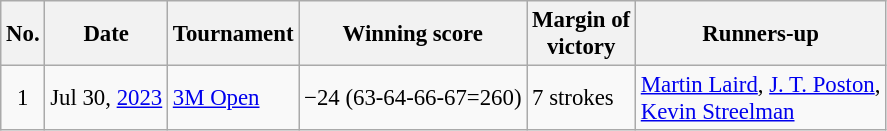<table class="wikitable" style="font-size:95%;">
<tr>
<th>No.</th>
<th>Date</th>
<th>Tournament</th>
<th>Winning score</th>
<th>Margin of<br>victory</th>
<th>Runners-up</th>
</tr>
<tr>
<td align=center>1</td>
<td align=right>Jul 30, <a href='#'>2023</a></td>
<td><a href='#'>3M Open</a></td>
<td>−24 (63-64-66-67=260)</td>
<td>7 strokes</td>
<td> <a href='#'>Martin Laird</a>,  <a href='#'>J. T. Poston</a>,<br> <a href='#'>Kevin Streelman</a></td>
</tr>
</table>
